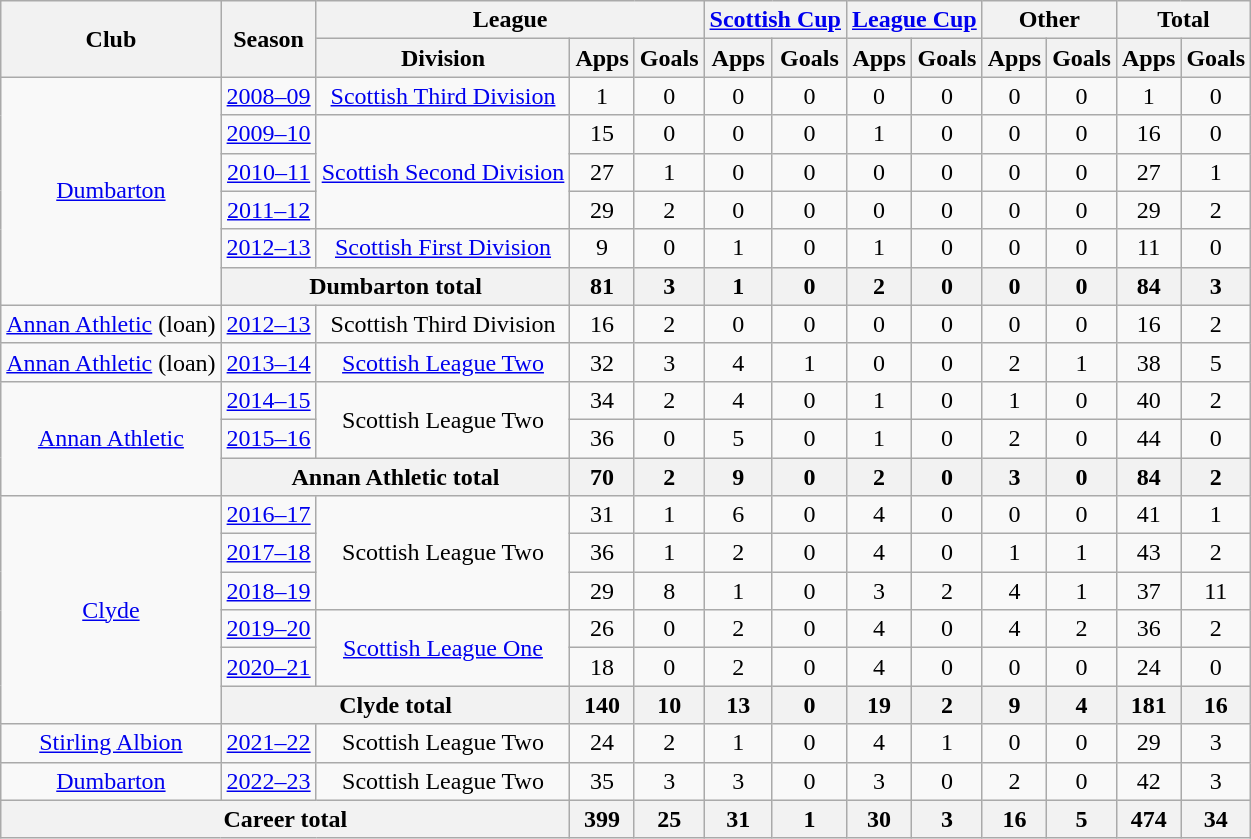<table class="wikitable" style="text-align:center">
<tr>
<th rowspan="2">Club</th>
<th rowspan="2">Season</th>
<th colspan="3">League</th>
<th colspan="2"><a href='#'>Scottish Cup</a></th>
<th colspan="2"><a href='#'>League Cup</a></th>
<th colspan="2">Other</th>
<th colspan="2">Total</th>
</tr>
<tr>
<th>Division</th>
<th>Apps</th>
<th>Goals</th>
<th>Apps</th>
<th>Goals</th>
<th>Apps</th>
<th>Goals</th>
<th>Apps</th>
<th>Goals</th>
<th>Apps</th>
<th>Goals</th>
</tr>
<tr>
<td rowspan="6"><a href='#'>Dumbarton</a></td>
<td><a href='#'>2008–09</a></td>
<td><a href='#'>Scottish Third Division</a></td>
<td>1</td>
<td>0</td>
<td>0</td>
<td>0</td>
<td>0</td>
<td>0</td>
<td>0</td>
<td>0</td>
<td>1</td>
<td>0</td>
</tr>
<tr>
<td><a href='#'>2009–10</a></td>
<td rowspan="3"><a href='#'>Scottish Second Division</a></td>
<td>15</td>
<td>0</td>
<td>0</td>
<td>0</td>
<td>1</td>
<td>0</td>
<td>0</td>
<td>0</td>
<td>16</td>
<td>0</td>
</tr>
<tr>
<td><a href='#'>2010–11</a></td>
<td>27</td>
<td>1</td>
<td>0</td>
<td>0</td>
<td>0</td>
<td>0</td>
<td>0</td>
<td>0</td>
<td>27</td>
<td>1</td>
</tr>
<tr>
<td><a href='#'>2011–12</a></td>
<td>29</td>
<td>2</td>
<td>0</td>
<td>0</td>
<td>0</td>
<td>0</td>
<td>0</td>
<td>0</td>
<td>29</td>
<td>2</td>
</tr>
<tr>
<td><a href='#'>2012–13</a></td>
<td><a href='#'>Scottish First Division</a></td>
<td>9</td>
<td>0</td>
<td>1</td>
<td>0</td>
<td>1</td>
<td>0</td>
<td>0</td>
<td>0</td>
<td>11</td>
<td>0</td>
</tr>
<tr>
<th colspan="2">Dumbarton total</th>
<th>81</th>
<th>3</th>
<th>1</th>
<th>0</th>
<th>2</th>
<th>0</th>
<th>0</th>
<th>0</th>
<th>84</th>
<th>3</th>
</tr>
<tr>
<td><a href='#'>Annan Athletic</a> (loan)</td>
<td><a href='#'>2012–13</a></td>
<td>Scottish Third Division</td>
<td>16</td>
<td>2</td>
<td>0</td>
<td>0</td>
<td>0</td>
<td>0</td>
<td>0</td>
<td>0</td>
<td>16</td>
<td>2</td>
</tr>
<tr>
<td><a href='#'>Annan Athletic</a> (loan)</td>
<td><a href='#'>2013–14</a></td>
<td><a href='#'>Scottish League Two</a></td>
<td>32</td>
<td>3</td>
<td>4</td>
<td>1</td>
<td>0</td>
<td>0</td>
<td>2</td>
<td>1</td>
<td>38</td>
<td>5</td>
</tr>
<tr>
<td rowspan="3"><a href='#'>Annan Athletic</a></td>
<td><a href='#'>2014–15</a></td>
<td rowspan="2">Scottish League Two</td>
<td>34</td>
<td>2</td>
<td>4</td>
<td>0</td>
<td>1</td>
<td>0</td>
<td>1</td>
<td>0</td>
<td>40</td>
<td>2</td>
</tr>
<tr>
<td><a href='#'>2015–16</a></td>
<td>36</td>
<td>0</td>
<td>5</td>
<td>0</td>
<td>1</td>
<td>0</td>
<td>2</td>
<td>0</td>
<td>44</td>
<td>0</td>
</tr>
<tr>
<th colspan="2">Annan Athletic total</th>
<th>70</th>
<th>2</th>
<th>9</th>
<th>0</th>
<th>2</th>
<th>0</th>
<th>3</th>
<th>0</th>
<th>84</th>
<th>2</th>
</tr>
<tr>
<td rowspan="6"><a href='#'>Clyde</a></td>
<td><a href='#'>2016–17</a></td>
<td rowspan="3">Scottish League Two</td>
<td>31</td>
<td>1</td>
<td>6</td>
<td>0</td>
<td>4</td>
<td>0</td>
<td>0</td>
<td>0</td>
<td>41</td>
<td>1</td>
</tr>
<tr>
<td><a href='#'>2017–18</a></td>
<td>36</td>
<td>1</td>
<td>2</td>
<td>0</td>
<td>4</td>
<td>0</td>
<td>1</td>
<td>1</td>
<td>43</td>
<td>2</td>
</tr>
<tr>
<td><a href='#'>2018–19</a></td>
<td>29</td>
<td>8</td>
<td>1</td>
<td>0</td>
<td>3</td>
<td>2</td>
<td>4</td>
<td>1</td>
<td>37</td>
<td>11</td>
</tr>
<tr>
<td><a href='#'>2019–20</a></td>
<td rowspan="2"><a href='#'>Scottish League One</a></td>
<td>26</td>
<td>0</td>
<td>2</td>
<td>0</td>
<td>4</td>
<td>0</td>
<td>4</td>
<td>2</td>
<td>36</td>
<td>2</td>
</tr>
<tr>
<td><a href='#'>2020–21</a></td>
<td>18</td>
<td>0</td>
<td>2</td>
<td>0</td>
<td>4</td>
<td>0</td>
<td>0</td>
<td>0</td>
<td>24</td>
<td>0</td>
</tr>
<tr>
<th colspan="2">Clyde total</th>
<th>140</th>
<th>10</th>
<th>13</th>
<th>0</th>
<th>19</th>
<th>2</th>
<th>9</th>
<th>4</th>
<th>181</th>
<th>16</th>
</tr>
<tr>
<td><a href='#'>Stirling Albion</a></td>
<td><a href='#'>2021–22</a></td>
<td>Scottish League Two</td>
<td>24</td>
<td>2</td>
<td>1</td>
<td>0</td>
<td>4</td>
<td>1</td>
<td>0</td>
<td>0</td>
<td>29</td>
<td>3</td>
</tr>
<tr>
<td><a href='#'>Dumbarton</a></td>
<td><a href='#'>2022–23</a></td>
<td>Scottish League Two</td>
<td>35</td>
<td>3</td>
<td>3</td>
<td>0</td>
<td>3</td>
<td>0</td>
<td>2</td>
<td>0</td>
<td>42</td>
<td>3</td>
</tr>
<tr>
<th colspan="3">Career total</th>
<th>399</th>
<th>25</th>
<th>31</th>
<th>1</th>
<th>30</th>
<th>3</th>
<th>16</th>
<th>5</th>
<th>474</th>
<th>34</th>
</tr>
</table>
